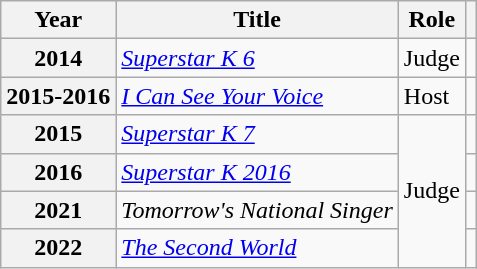<table class="wikitable  plainrowheaders">
<tr>
<th scope="col">Year</th>
<th scope="col">Title</th>
<th scope="col">Role</th>
<th scope="col" class="unsortable"></th>
</tr>
<tr>
<th scope="row">2014</th>
<td><em><a href='#'>Superstar K 6</a></em></td>
<td>Judge</td>
<td></td>
</tr>
<tr>
<th scope="row">2015-2016</th>
<td><em><a href='#'>I Can See Your Voice</a></em></td>
<td>Host</td>
<td></td>
</tr>
<tr>
<th scope="row">2015</th>
<td><em><a href='#'>Superstar K 7</a></em></td>
<td rowspan="4">Judge</td>
<td></td>
</tr>
<tr>
<th scope="row">2016</th>
<td><em><a href='#'>Superstar K 2016</a></em></td>
<td></td>
</tr>
<tr>
<th scope="row">2021</th>
<td><em>Tomorrow's National Singer</em></td>
<td></td>
</tr>
<tr>
<th scope="row">2022</th>
<td><em><a href='#'>The Second World</a></em></td>
<td></td>
</tr>
</table>
